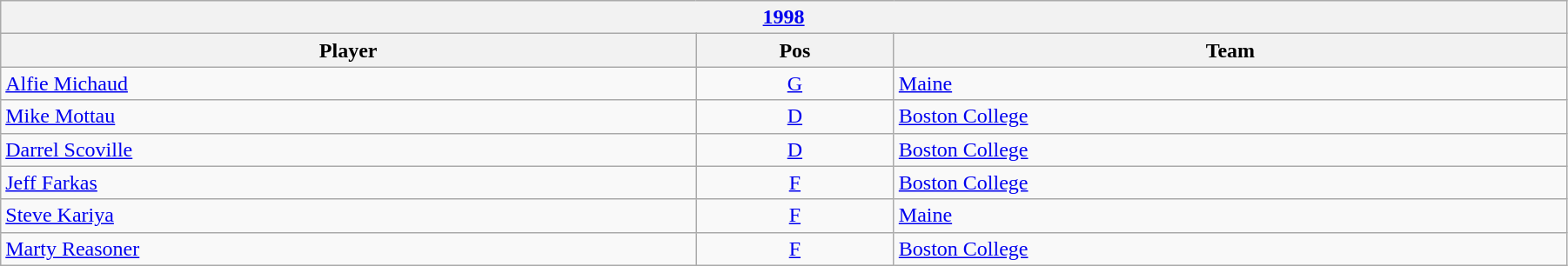<table class="wikitable" width=95%>
<tr>
<th colspan=3><a href='#'>1998</a></th>
</tr>
<tr>
<th>Player</th>
<th>Pos</th>
<th>Team</th>
</tr>
<tr>
<td><a href='#'>Alfie Michaud</a></td>
<td align=center><a href='#'>G</a></td>
<td><a href='#'>Maine</a></td>
</tr>
<tr>
<td><a href='#'>Mike Mottau</a></td>
<td align=center><a href='#'>D</a></td>
<td><a href='#'>Boston College</a></td>
</tr>
<tr>
<td><a href='#'>Darrel Scoville</a></td>
<td align=center><a href='#'>D</a></td>
<td><a href='#'>Boston College</a></td>
</tr>
<tr>
<td><a href='#'>Jeff Farkas</a></td>
<td align=center><a href='#'>F</a></td>
<td><a href='#'>Boston College</a></td>
</tr>
<tr>
<td><a href='#'>Steve Kariya</a></td>
<td align=center><a href='#'>F</a></td>
<td><a href='#'>Maine</a></td>
</tr>
<tr>
<td><a href='#'>Marty Reasoner</a></td>
<td align=center><a href='#'>F</a></td>
<td><a href='#'>Boston College</a></td>
</tr>
</table>
